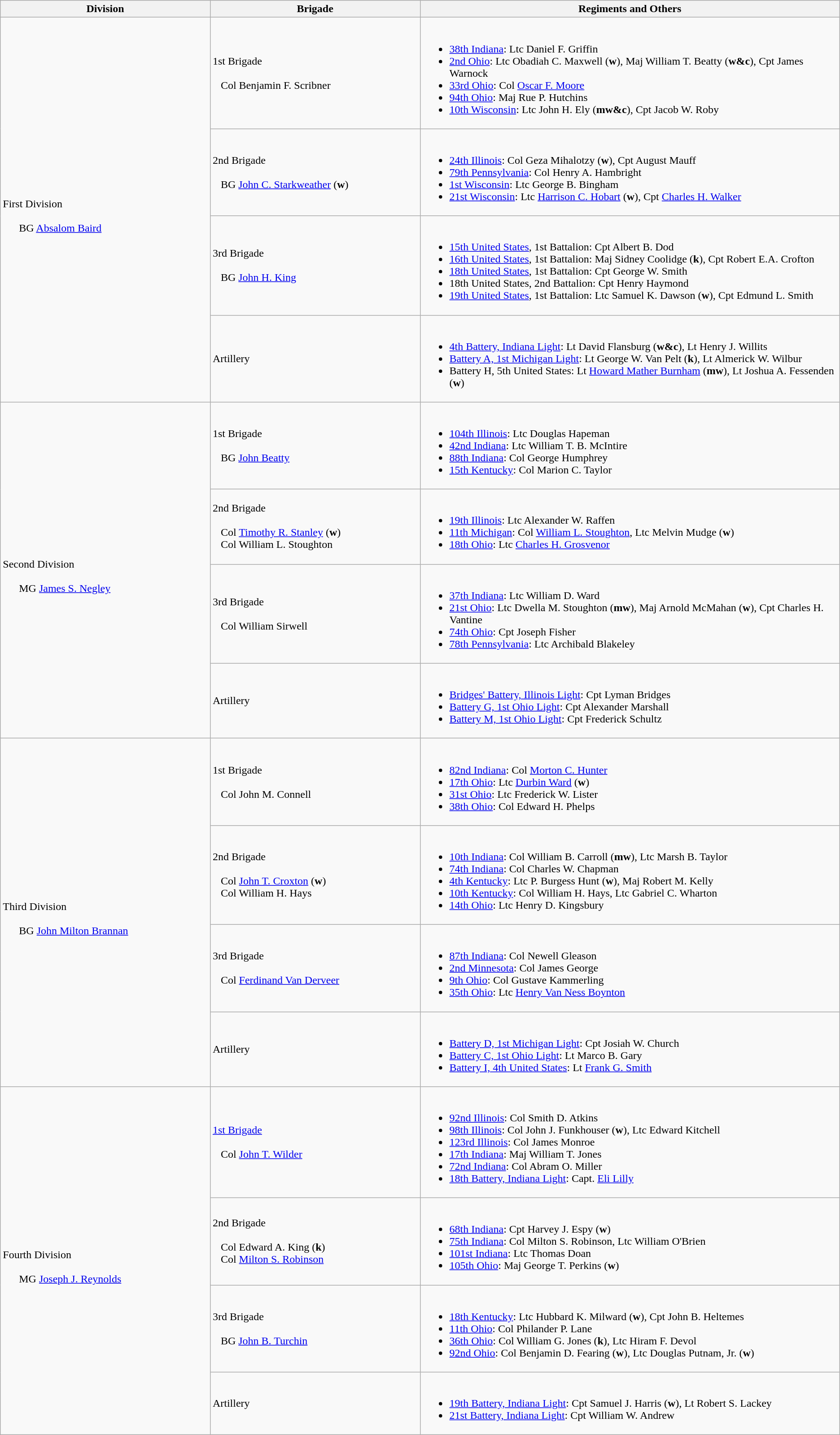<table class="wikitable">
<tr>
<th width=25%>Division</th>
<th width=25%>Brigade</th>
<th>Regiments and Others</th>
</tr>
<tr>
<td rowspan=4><br>First Division<br><br>     
BG <a href='#'>Absalom Baird</a></td>
<td>1st Brigade<br><br>  
Col Benjamin F. Scribner</td>
<td><br><ul><li><a href='#'>38th Indiana</a>: Ltc Daniel F. Griffin</li><li><a href='#'>2nd Ohio</a>: Ltc Obadiah C. Maxwell (<strong>w</strong>), Maj William T. Beatty (<strong>w&c</strong>), Cpt James Warnock</li><li><a href='#'>33rd Ohio</a>: Col <a href='#'>Oscar F. Moore</a></li><li><a href='#'>94th Ohio</a>: Maj Rue P. Hutchins</li><li><a href='#'>10th Wisconsin</a>: Ltc John H. Ely (<strong>mw&c</strong>), Cpt Jacob W. Roby</li></ul></td>
</tr>
<tr>
<td>2nd Brigade<br><br>  
BG <a href='#'>John C. Starkweather</a> (<strong>w</strong>)</td>
<td><br><ul><li><a href='#'>24th Illinois</a>: Col Geza Mihalotzy (<strong>w</strong>), Cpt August Mauff</li><li><a href='#'>79th Pennsylvania</a>: Col Henry A. Hambright</li><li><a href='#'>1st Wisconsin</a>: Ltc George B. Bingham</li><li><a href='#'>21st Wisconsin</a>: Ltc <a href='#'>Harrison C. Hobart</a> (<strong>w</strong>), Cpt <a href='#'>Charles H. Walker</a></li></ul></td>
</tr>
<tr>
<td>3rd Brigade<br><br>  
BG <a href='#'>John H. King</a></td>
<td><br><ul><li><a href='#'>15th United States</a>, 1st Battalion: Cpt Albert B. Dod</li><li><a href='#'>16th United States</a>, 1st Battalion: Maj Sidney Coolidge (<strong>k</strong>), Cpt Robert E.A. Crofton</li><li><a href='#'>18th United States</a>, 1st Battalion: Cpt George W. Smith</li><li>18th United States, 2nd Battalion: Cpt Henry Haymond</li><li><a href='#'>19th United States</a>, 1st Battalion: Ltc Samuel K. Dawson (<strong>w</strong>), Cpt Edmund L. Smith</li></ul></td>
</tr>
<tr>
<td>Artillery</td>
<td><br><ul><li><a href='#'>4th Battery, Indiana Light</a>: Lt David Flansburg (<strong>w&c</strong>), Lt Henry J. Willits</li><li><a href='#'>Battery A, 1st Michigan Light</a>: Lt George W. Van Pelt (<strong>k</strong>), Lt Almerick W. Wilbur</li><li>Battery H, 5th United States: Lt <a href='#'>Howard Mather Burnham</a> (<strong>mw</strong>), Lt Joshua A. Fessenden (<strong>w</strong>)</li></ul></td>
</tr>
<tr>
<td rowspan=4><br>Second Division<br><br>     
MG <a href='#'>James S. Negley</a></td>
<td>1st Brigade<br><br>  
BG <a href='#'>John Beatty</a></td>
<td><br><ul><li><a href='#'>104th Illinois</a>: Ltc Douglas Hapeman</li><li><a href='#'>42nd Indiana</a>: Ltc William T. B. McIntire</li><li><a href='#'>88th Indiana</a>: Col George Humphrey</li><li><a href='#'>15th Kentucky</a>: Col Marion C. Taylor</li></ul></td>
</tr>
<tr>
<td>2nd Brigade<br><br>  
Col <a href='#'>Timothy R. Stanley</a> (<strong>w</strong>)
<br>  
Col William L. Stoughton</td>
<td><br><ul><li><a href='#'>19th Illinois</a>: Ltc Alexander W. Raffen</li><li><a href='#'>11th Michigan</a>: Col <a href='#'>William L. Stoughton</a>, Ltc Melvin Mudge (<strong>w</strong>)</li><li><a href='#'>18th Ohio</a>: Ltc <a href='#'>Charles H. Grosvenor</a></li></ul></td>
</tr>
<tr>
<td>3rd Brigade<br><br>  
Col William Sirwell</td>
<td><br><ul><li><a href='#'>37th Indiana</a>: Ltc William D. Ward</li><li><a href='#'>21st Ohio</a>: Ltc Dwella M. Stoughton (<strong>mw</strong>), Maj Arnold McMahan (<strong>w</strong>), Cpt Charles H. Vantine</li><li><a href='#'>74th Ohio</a>: Cpt Joseph Fisher</li><li><a href='#'>78th Pennsylvania</a>: Ltc Archibald Blakeley</li></ul></td>
</tr>
<tr>
<td>Artillery</td>
<td><br><ul><li><a href='#'>Bridges' Battery, Illinois Light</a>: Cpt Lyman Bridges</li><li><a href='#'>Battery G, 1st Ohio Light</a>: Cpt Alexander Marshall</li><li><a href='#'>Battery M, 1st Ohio Light</a>: Cpt Frederick Schultz</li></ul></td>
</tr>
<tr>
<td rowspan=4><br>Third Division<br><br>     
BG <a href='#'>John Milton Brannan</a></td>
<td>1st Brigade<br><br>  
Col John M. Connell</td>
<td><br><ul><li><a href='#'>82nd Indiana</a>: Col <a href='#'>Morton C. Hunter</a></li><li><a href='#'>17th Ohio</a>: Ltc <a href='#'>Durbin Ward</a> (<strong>w</strong>)</li><li><a href='#'>31st Ohio</a>: Ltc Frederick W. Lister</li><li><a href='#'>38th Ohio</a>: Col Edward H. Phelps</li></ul></td>
</tr>
<tr>
<td>2nd Brigade<br><br>  
Col <a href='#'>John T. Croxton</a> (<strong>w</strong>)
<br>  
Col William H. Hays</td>
<td><br><ul><li><a href='#'>10th Indiana</a>: Col William B. Carroll (<strong>mw</strong>), Ltc Marsh B. Taylor</li><li><a href='#'>74th Indiana</a>: Col Charles W. Chapman</li><li><a href='#'>4th Kentucky</a>: Ltc P. Burgess Hunt (<strong>w</strong>), Maj Robert M. Kelly</li><li><a href='#'>10th Kentucky</a>: Col William H. Hays, Ltc Gabriel C. Wharton</li><li><a href='#'>14th Ohio</a>: Ltc Henry D. Kingsbury</li></ul></td>
</tr>
<tr>
<td>3rd Brigade<br><br>  
Col <a href='#'>Ferdinand Van Derveer</a></td>
<td><br><ul><li><a href='#'>87th Indiana</a>: Col Newell Gleason</li><li><a href='#'>2nd Minnesota</a>: Col James George</li><li><a href='#'>9th Ohio</a>: Col Gustave Kammerling</li><li><a href='#'>35th Ohio</a>: Ltc <a href='#'>Henry Van Ness Boynton</a></li></ul></td>
</tr>
<tr>
<td>Artillery</td>
<td><br><ul><li><a href='#'>Battery D, 1st Michigan Light</a>: Cpt Josiah W. Church</li><li><a href='#'>Battery C, 1st Ohio Light</a>: Lt Marco B. Gary</li><li><a href='#'>Battery I, 4th United States</a>: Lt <a href='#'>Frank G. Smith</a></li></ul></td>
</tr>
<tr>
<td rowspan=4><br>Fourth Division<br><br>     
MG <a href='#'>Joseph J. Reynolds</a></td>
<td><a href='#'>1st Brigade</a><br><br>  
Col <a href='#'>John T. Wilder</a></td>
<td><br><ul><li><a href='#'>92nd Illinois</a>: Col Smith D. Atkins</li><li><a href='#'>98th Illinois</a>: Col John J. Funkhouser (<strong>w</strong>), Ltc Edward Kitchell</li><li><a href='#'>123rd Illinois</a>: Col James Monroe</li><li><a href='#'>17th Indiana</a>: Maj William T. Jones</li><li><a href='#'>72nd Indiana</a>: Col Abram O. Miller</li><li><a href='#'>18th Battery, Indiana Light</a>: Capt. <a href='#'>Eli Lilly</a></li></ul></td>
</tr>
<tr>
<td>2nd Brigade<br><br>  
Col Edward A. King (<strong>k</strong>)
<br>  
Col <a href='#'>Milton S. Robinson</a></td>
<td><br><ul><li><a href='#'>68th Indiana</a>: Cpt Harvey J. Espy (<strong>w</strong>)</li><li><a href='#'>75th Indiana</a>: Col Milton S. Robinson, Ltc William O'Brien</li><li><a href='#'>101st Indiana</a>: Ltc Thomas Doan</li><li><a href='#'>105th Ohio</a>: Maj George T. Perkins (<strong>w</strong>)</li></ul></td>
</tr>
<tr>
<td>3rd Brigade<br><br>  
BG <a href='#'>John B. Turchin</a></td>
<td><br><ul><li><a href='#'>18th Kentucky</a>: Ltc Hubbard K. Milward (<strong>w</strong>), Cpt John B. Heltemes</li><li><a href='#'>11th Ohio</a>: Col Philander P. Lane</li><li><a href='#'>36th Ohio</a>: Col William G. Jones (<strong>k</strong>), Ltc Hiram F. Devol</li><li><a href='#'>92nd Ohio</a>: Col Benjamin D. Fearing (<strong>w</strong>), Ltc Douglas Putnam, Jr. (<strong>w</strong>)</li></ul></td>
</tr>
<tr>
<td>Artillery</td>
<td><br><ul><li><a href='#'>19th Battery, Indiana Light</a>: Cpt Samuel J. Harris (<strong>w</strong>), Lt Robert S. Lackey</li><li><a href='#'>21st Battery, Indiana Light</a>: Cpt William W. Andrew</li></ul></td>
</tr>
</table>
